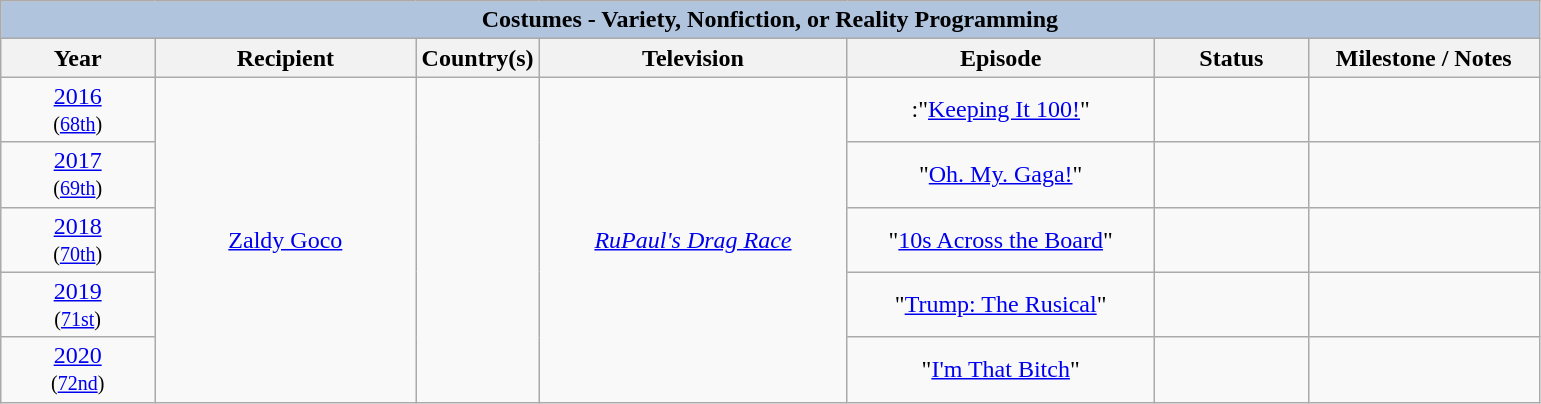<table class="wikitable" style="text-align: center">
<tr>
<th colspan="7" style="background:#B0C4DE;">Costumes - Variety, Nonfiction, or Reality Programming</th>
</tr>
<tr>
<th width="10%">Year</th>
<th width="17%">Recipient</th>
<th width="8%">Country(s)</th>
<th width="20%">Television</th>
<th width="20%">Episode</th>
<th width="10%">Status</th>
<th width="15%">Milestone / Notes</th>
</tr>
<tr>
<td><a href='#'>2016</a><br><small>(<a href='#'>68th</a>)</small></td>
<td rowspan="5"><a href='#'>Zaldy Goco</a></td>
<td rowspan="5"></td>
<td rowspan="5"><em><a href='#'>RuPaul's Drag Race</a></em></td>
<td>:"<a href='#'>Keeping It 100!</a>"</td>
<td></td>
<td></td>
</tr>
<tr>
<td><a href='#'>2017</a><br><small>(<a href='#'>69th</a>)</small></td>
<td>"<a href='#'>Oh. My. Gaga!</a>"</td>
<td></td>
<td></td>
</tr>
<tr>
<td><a href='#'>2018</a><br><small>(<a href='#'>70th</a>)</small></td>
<td>"<a href='#'>10s Across the Board</a>"</td>
<td></td>
<td></td>
</tr>
<tr>
<td><a href='#'>2019</a><br><small>(<a href='#'>71st</a>)</small></td>
<td>"<a href='#'>Trump: The Rusical</a>"</td>
<td></td>
<td></td>
</tr>
<tr>
<td><a href='#'>2020</a><br><small>(<a href='#'>72nd</a>)</small></td>
<td>"<a href='#'>I'm That Bitch</a>"</td>
<td></td>
<td></td>
</tr>
</table>
